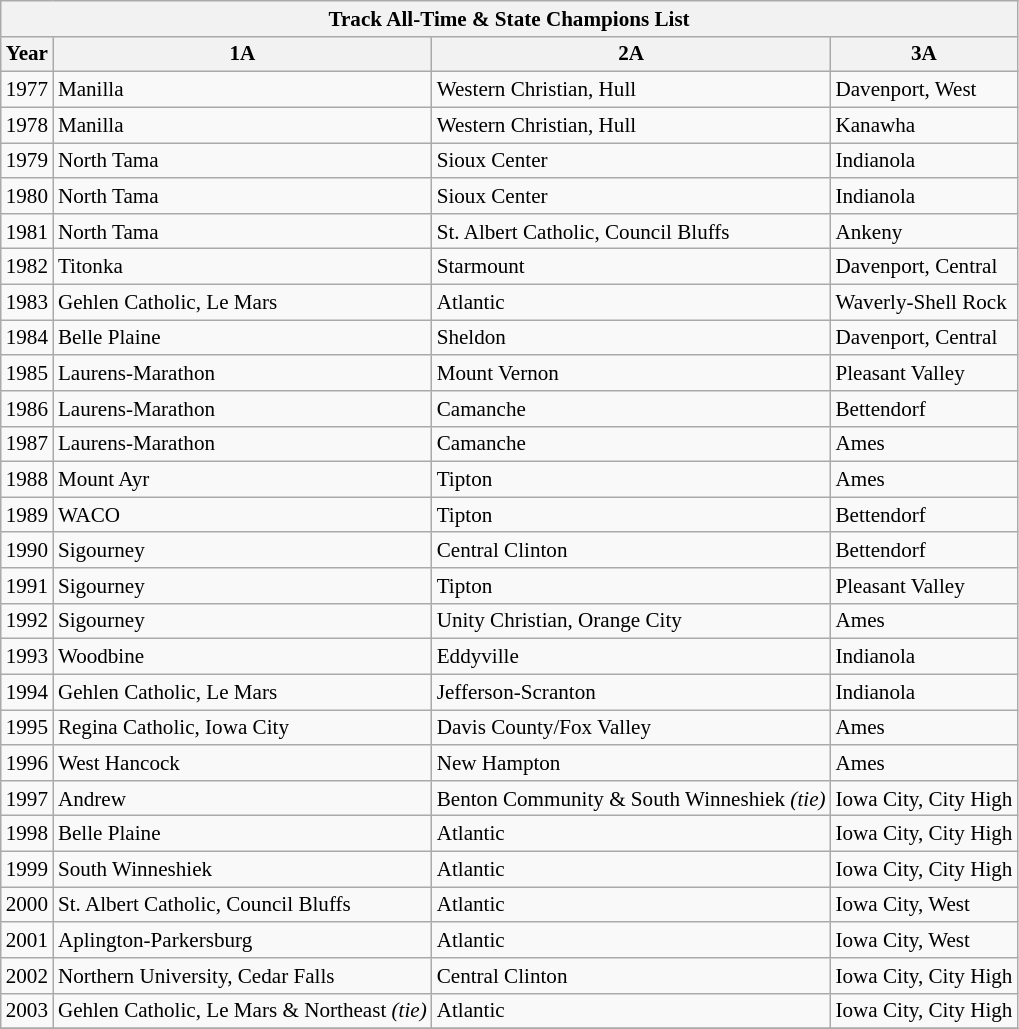<table class="wikitable collapsible collapsed" style="font-size:88%; min-width:40em">
<tr>
<th colspan=5>Track All-Time & State Champions List</th>
</tr>
<tr>
<th>Year</th>
<th>1A</th>
<th>2A</th>
<th>3A</th>
</tr>
<tr>
<td>1977</td>
<td>Manilla</td>
<td>Western Christian, Hull</td>
<td>Davenport, West</td>
</tr>
<tr>
<td>1978</td>
<td>Manilla</td>
<td>Western Christian, Hull</td>
<td>Kanawha</td>
</tr>
<tr>
<td>1979</td>
<td>North Tama</td>
<td>Sioux Center</td>
<td>Indianola</td>
</tr>
<tr>
<td>1980</td>
<td>North Tama</td>
<td>Sioux Center</td>
<td>Indianola</td>
</tr>
<tr>
<td>1981</td>
<td>North Tama</td>
<td>St. Albert Catholic, Council Bluffs</td>
<td>Ankeny</td>
</tr>
<tr>
<td>1982</td>
<td>Titonka</td>
<td>Starmount</td>
<td>Davenport, Central</td>
</tr>
<tr>
<td>1983</td>
<td>Gehlen Catholic, Le Mars</td>
<td>Atlantic</td>
<td>Waverly-Shell Rock</td>
</tr>
<tr>
<td>1984</td>
<td>Belle Plaine</td>
<td>Sheldon</td>
<td>Davenport, Central</td>
</tr>
<tr>
<td>1985</td>
<td>Laurens-Marathon</td>
<td>Mount Vernon</td>
<td>Pleasant Valley</td>
</tr>
<tr>
<td>1986</td>
<td>Laurens-Marathon</td>
<td>Camanche</td>
<td>Bettendorf</td>
</tr>
<tr>
<td>1987</td>
<td>Laurens-Marathon</td>
<td>Camanche</td>
<td>Ames</td>
</tr>
<tr>
<td>1988</td>
<td>Mount Ayr</td>
<td>Tipton</td>
<td>Ames</td>
</tr>
<tr>
<td>1989</td>
<td>WACO</td>
<td>Tipton</td>
<td>Bettendorf</td>
</tr>
<tr>
<td>1990</td>
<td>Sigourney</td>
<td>Central Clinton</td>
<td>Bettendorf</td>
</tr>
<tr>
<td>1991</td>
<td>Sigourney</td>
<td>Tipton</td>
<td>Pleasant Valley</td>
</tr>
<tr>
<td>1992</td>
<td>Sigourney</td>
<td>Unity Christian, Orange City</td>
<td>Ames</td>
</tr>
<tr>
<td>1993</td>
<td>Woodbine</td>
<td>Eddyville</td>
<td>Indianola</td>
</tr>
<tr>
<td>1994</td>
<td>Gehlen Catholic, Le Mars</td>
<td>Jefferson-Scranton</td>
<td>Indianola</td>
</tr>
<tr>
<td>1995</td>
<td>Regina Catholic, Iowa City</td>
<td>Davis County/Fox Valley</td>
<td>Ames</td>
</tr>
<tr>
<td>1996</td>
<td>West Hancock</td>
<td>New Hampton</td>
<td>Ames</td>
</tr>
<tr>
<td>1997</td>
<td>Andrew</td>
<td>Benton Community & South Winneshiek <em>(tie)</em></td>
<td>Iowa City, City High</td>
</tr>
<tr>
<td>1998</td>
<td>Belle Plaine</td>
<td>Atlantic</td>
<td>Iowa City, City High</td>
</tr>
<tr>
<td>1999</td>
<td>South Winneshiek</td>
<td>Atlantic</td>
<td>Iowa City, City High</td>
</tr>
<tr>
<td>2000</td>
<td>St. Albert Catholic, Council Bluffs</td>
<td>Atlantic</td>
<td>Iowa City, West</td>
</tr>
<tr>
<td>2001</td>
<td>Aplington-Parkersburg</td>
<td>Atlantic</td>
<td>Iowa City, West</td>
</tr>
<tr>
<td>2002</td>
<td>Northern University, Cedar Falls</td>
<td>Central Clinton</td>
<td>Iowa City, City High</td>
</tr>
<tr>
<td>2003</td>
<td>Gehlen Catholic, Le Mars & Northeast <em>(tie)</em></td>
<td>Atlantic</td>
<td>Iowa City, City High</td>
</tr>
<tr>
</tr>
</table>
